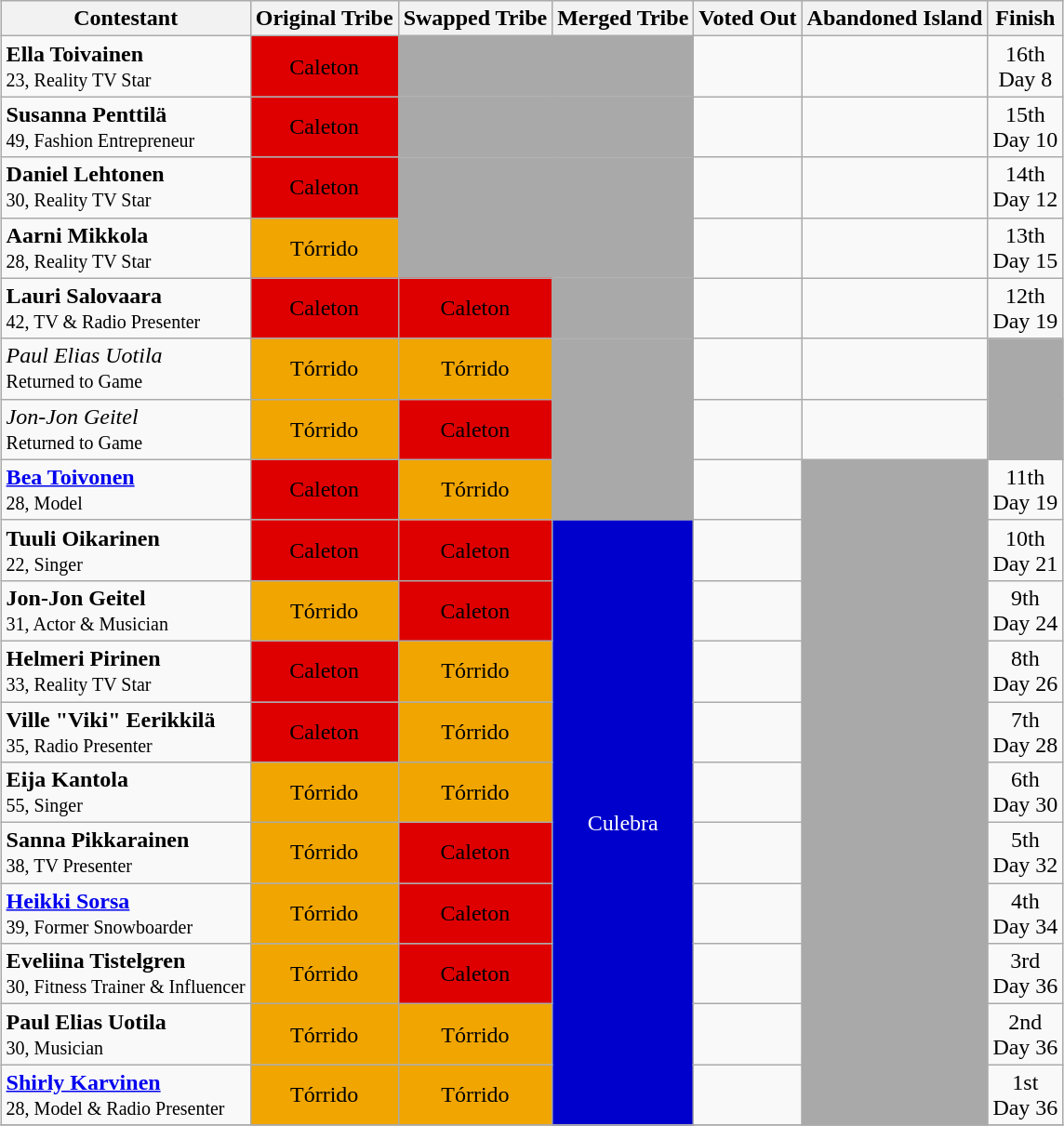<table class="wikitable" style="margin:auto; text-align:center">
<tr>
<th>Contestant</th>
<th>Original Tribe</th>
<th>Swapped Tribe</th>
<th>Merged Tribe</th>
<th>Voted Out</th>
<th>Abandoned Island</th>
<th>Finish</th>
</tr>
<tr>
<td style="text-align: left;"><strong>Ella Toivainen</strong><br><small>23, Reality TV Star</small></td>
<td bgcolor="#de0000">Caleton</td>
<td bgcolor="darkgrey"></td>
<td bgcolor="darkgrey"></td>
<td></td>
<td></td>
<td>16th<br>Day 8</td>
</tr>
<tr>
<td style="text-align: left;"><strong>Susanna Penttilä</strong><br><small>49, Fashion Entrepreneur</small></td>
<td bgcolor="#de0000">Caleton</td>
<td bgcolor="darkgrey"></td>
<td bgcolor="darkgrey"></td>
<td></td>
<td></td>
<td>15th<br>Day 10</td>
</tr>
<tr>
<td style="text-align: left;"><strong>Daniel Lehtonen</strong><br><small>30, Reality TV Star</small></td>
<td bgcolor="#de0000">Caleton</td>
<td bgcolor="darkgrey"></td>
<td bgcolor="darkgrey"></td>
<td></td>
<td></td>
<td>14th<br>Day 12</td>
</tr>
<tr>
<td style="text-align: left;"><strong>Aarni Mikkola</strong><br><small>28, Reality TV Star</small></td>
<td bgcolor="#f0a500">Tórrido</td>
<td bgcolor="darkgrey"></td>
<td bgcolor="darkgrey"></td>
<td></td>
<td></td>
<td>13th<br>Day 15</td>
</tr>
<tr>
<td style="text-align: left;"><strong>Lauri Salovaara</strong><br><small>42, TV & Radio Presenter</small></td>
<td bgcolor="#de0000">Caleton</td>
<td bgcolor="#de0000">Caleton</td>
<td bgcolor="darkgrey"></td>
<td></td>
<td></td>
<td>12th<br>Day 19</td>
</tr>
<tr>
<td style="text-align: left;"><em>Paul Elias Uotila</em><br><small>Returned to Game</small></td>
<td bgcolor="#f0a500">Tórrido</td>
<td bgcolor="#f0a500">Tórrido</td>
<td bgcolor="darkgrey"></td>
<td></td>
<td></td>
<td bgcolor="darkgrey"></td>
</tr>
<tr>
<td style="text-align: left;"><em>Jon-Jon Geitel</em><br><small>Returned to Game</small></td>
<td bgcolor="#f0a500">Tórrido</td>
<td bgcolor="#de0000">Caleton</td>
<td bgcolor="darkgrey"></td>
<td></td>
<td></td>
<td bgcolor="darkgrey"></td>
</tr>
<tr>
<td style="text-align: left;"><strong><a href='#'>Bea Toivonen</a></strong><br><small>28, Model</small></td>
<td bgcolor="#de0000">Caleton</td>
<td bgcolor="#f0a500">Tórrido</td>
<td bgcolor="darkgrey"></td>
<td></td>
<td rowspan="11" bgcolor="darkgrey"></td>
<td>11th<br>Day 19</td>
</tr>
<tr>
<td style="text-align: left;"><strong>Tuuli Oikarinen</strong><br><small>22, Singer</small></td>
<td bgcolor="#de0000">Caleton</td>
<td bgcolor="#de0000">Caleton</td>
<td rowspan="10" style="background-color:#0000CD; color:white;">Culebra</td>
<td></td>
<td>10th<br>Day 21</td>
</tr>
<tr>
<td style="text-align: left;"><strong>Jon-Jon Geitel</strong><br><small>31, Actor & Musician</small></td>
<td bgcolor="#f0a500">Tórrido</td>
<td bgcolor="#de0000">Caleton</td>
<td></td>
<td>9th<br>Day 24</td>
</tr>
<tr>
<td style="text-align: left;"><strong>Helmeri Pirinen</strong><br><small>33, Reality TV Star</small></td>
<td bgcolor="#de0000">Caleton</td>
<td bgcolor="#f0a500">Tórrido</td>
<td></td>
<td>8th<br>Day 26</td>
</tr>
<tr>
<td style="text-align: left;"><strong>Ville "Viki" Eerikkilä</strong><br><small>35, Radio Presenter</small></td>
<td bgcolor="#de0000">Caleton</td>
<td bgcolor="#f0a500">Tórrido</td>
<td></td>
<td>7th<br>Day 28</td>
</tr>
<tr>
<td style="text-align: left;"><strong>Eija Kantola</strong><br><small>55, Singer</small></td>
<td bgcolor="#f0a500">Tórrido</td>
<td bgcolor="#f0a50">Tórrido</td>
<td></td>
<td>6th<br>Day 30</td>
</tr>
<tr>
<td style="text-align: left;"><strong>Sanna Pikkarainen</strong><br><small>38, TV Presenter</small></td>
<td bgcolor="#f0a500">Tórrido</td>
<td bgcolor="#de0000">Caleton</td>
<td></td>
<td>5th<br>Day 32</td>
</tr>
<tr>
<td style="text-align: left;"><strong><a href='#'>Heikki Sorsa</a></strong><br><small>39, Former Snowboarder</small></td>
<td bgcolor="#f0a500">Tórrido</td>
<td bgcolor="#de0000">Caleton</td>
<td></td>
<td>4th<br>Day 34</td>
</tr>
<tr>
<td style="text-align: left;"><strong>Eveliina Tistelgren</strong><br><small>30, Fitness Trainer & Influencer</small></td>
<td bgcolor="#f0a500">Tórrido</td>
<td bgcolor="#de0000">Caleton</td>
<td></td>
<td>3rd<br>Day 36</td>
</tr>
<tr>
<td style="text-align: left;"><strong>Paul Elias Uotila</strong><br><small>30, Musician</small></td>
<td bgcolor="#f0a500">Tórrido</td>
<td bgcolor="#f0a500">Tórrido</td>
<td></td>
<td>2nd<br>Day 36</td>
</tr>
<tr>
<td style="text-align: left;"><strong><a href='#'>Shirly Karvinen</a></strong><br><small>28, Model & Radio Presenter</small></td>
<td bgcolor="#f0a500">Tórrido</td>
<td bgcolor="#f0a500">Tórrido</td>
<td></td>
<td>1st<br>Day 36</td>
</tr>
<tr>
</tr>
</table>
